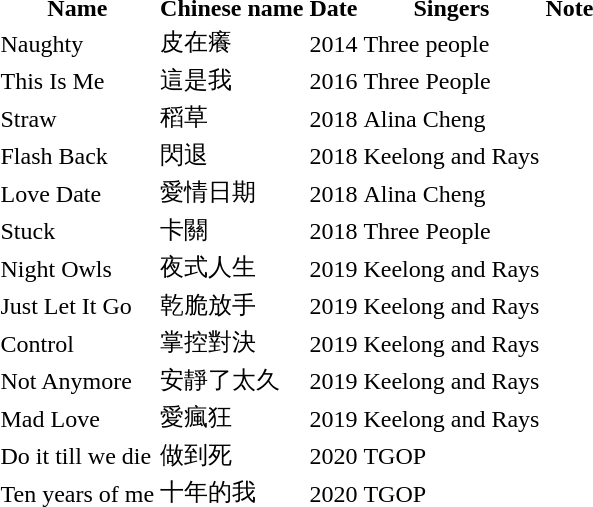<table>
<tr>
<th>Name</th>
<th>Chinese name</th>
<th>Date</th>
<th>Singers</th>
<th>Note</th>
</tr>
<tr>
<td>Naughty</td>
<td>皮在癢</td>
<td>2014</td>
<td>Three people</td>
</tr>
<tr>
<td>This Is Me</td>
<td>這是我</td>
<td>2016</td>
<td>Three People</td>
</tr>
<tr>
<td>Straw</td>
<td>稻草</td>
<td>2018</td>
<td>Alina Cheng</td>
</tr>
<tr>
<td>Flash Back</td>
<td>閃退</td>
<td>2018</td>
<td>Keelong and Rays</td>
</tr>
<tr>
<td>Love Date</td>
<td>愛情日期</td>
<td>2018</td>
<td>Alina Cheng</td>
</tr>
<tr>
<td>Stuck</td>
<td>卡關</td>
<td>2018</td>
<td>Three People</td>
</tr>
<tr>
<td>Night Owls</td>
<td>夜式人生</td>
<td>2019</td>
<td>Keelong and Rays</td>
</tr>
<tr>
<td>Just Let It Go</td>
<td>乾脆放手</td>
<td>2019</td>
<td>Keelong and Rays</td>
</tr>
<tr>
<td>Control</td>
<td>掌控對決</td>
<td>2019</td>
<td>Keelong and Rays</td>
</tr>
<tr>
<td>Not Anymore</td>
<td>安靜了太久</td>
<td>2019</td>
<td>Keelong and Rays</td>
</tr>
<tr>
<td>Mad Love</td>
<td>愛瘋狂</td>
<td>2019</td>
<td>Keelong and Rays</td>
</tr>
<tr>
<td>Do it till we die</td>
<td>做到死</td>
<td>2020</td>
<td>TGOP</td>
</tr>
<tr>
<td>Ten years of me</td>
<td>十年的我</td>
<td>2020</td>
<td>TGOP</td>
</tr>
</table>
